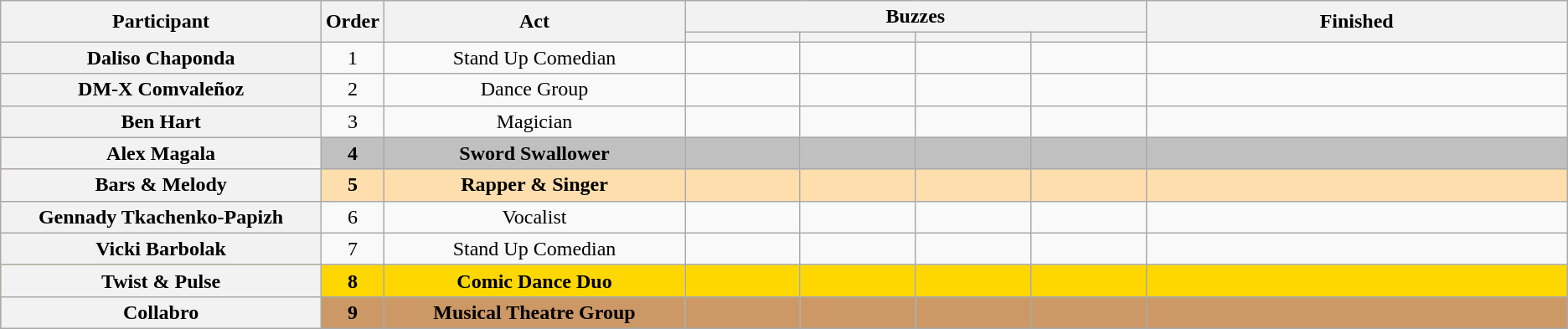<table class="wikitable plainrowheaders sortable" style="text-align:center;">
<tr>
<th scope="col" rowspan="2" class="unsortable" style="width:17em;">Participant</th>
<th scope="col" rowspan="2" style="width:1em;">Order</th>
<th scope="col" rowspan="2" class="unsortable" style="width:16em;">Act</th>
<th scope="col" colspan="4" class="unsortable" style="width:24em;">Buzzes</th>
<th scope="col" rowspan="2" style="width:23em;">Finished</th>
</tr>
<tr>
<th scope="col" class="unsortable" style="width:6em;"></th>
<th scope="col" class="unsortable" style="width:6em;"></th>
<th scope="col" class="unsortable" style="width:6em;"></th>
<th scope="col" class="unsortable" style="width:6em;"></th>
</tr>
<tr>
<th scope="row">Daliso Chaponda</th>
<td>1</td>
<td>Stand Up Comedian</td>
<td style="text-align:center;"></td>
<td style="text-align:center;"></td>
<td style="text-align:center;"></td>
<td style="text-align:center;"></td>
<td></td>
</tr>
<tr>
<th scope="row">DM-X Comvaleñoz</th>
<td>2</td>
<td>Dance Group</td>
<td style="text-align:center;"></td>
<td style="text-align:center;"></td>
<td style="text-align:center;"></td>
<td style="text-align:center;"></td>
<td></td>
</tr>
<tr>
<th scope="row">Ben Hart</th>
<td>3</td>
<td>Magician</td>
<td style="text-align:center;"></td>
<td style="text-align:center;"></td>
<td style="text-align:center;"></td>
<td style="text-align:center;"></td>
<td></td>
</tr>
<tr bgcolor=silver>
<th scope="row"><strong>Alex Magala</strong></th>
<td><strong>4</strong></td>
<td><strong>Sword Swallower</strong></td>
<td style="text-align:center;"></td>
<td style="text-align:center;"></td>
<td style="text-align:center;"></td>
<td style="text-align:center;"></td>
<td><strong></strong></td>
</tr>
<tr bgcolor="navajowhite">
<th scope="row"><strong>Bars & Melody</strong></th>
<td><strong>5</strong></td>
<td><strong>Rapper & Singer</strong></td>
<td style="text-align:center;"></td>
<td style="text-align:center;"></td>
<td style="text-align:center;"></td>
<td style="text-align:center;"></td>
<td><strong></strong></td>
</tr>
<tr>
<th scope="row">Gennady Tkachenko-Papizh</th>
<td>6</td>
<td>Vocalist</td>
<td style="text-align:center;"></td>
<td style="text-align:center;"></td>
<td style="text-align:center;"></td>
<td style="text-align:center;"></td>
<td></td>
</tr>
<tr>
<th scope="row">Vicki Barbolak</th>
<td>7</td>
<td>Stand Up Comedian</td>
<td style="text-align:center;"></td>
<td style="text-align:center;"></td>
<td style="text-align:center;"></td>
<td style="text-align:center;"></td>
<td></td>
</tr>
<tr bgcolor=gold>
<th scope="row"><strong>Twist & Pulse</strong></th>
<td><strong>8</strong></td>
<td><strong>Comic Dance Duo</strong></td>
<td style="text-align:center;"></td>
<td style="text-align:center;"></td>
<td style="text-align:center;"></td>
<td style="text-align:center;"></td>
<td><strong></strong></td>
</tr>
<tr bgcolor=#c96>
<th scope="row"><strong>Collabro</strong></th>
<td><strong>9</strong></td>
<td><strong>Musical Theatre Group</strong></td>
<td style="text-align:center;"></td>
<td style="text-align:center;"></td>
<td style="text-align:center;"></td>
<td style="text-align:center;"></td>
<td><strong></strong></td>
</tr>
</table>
